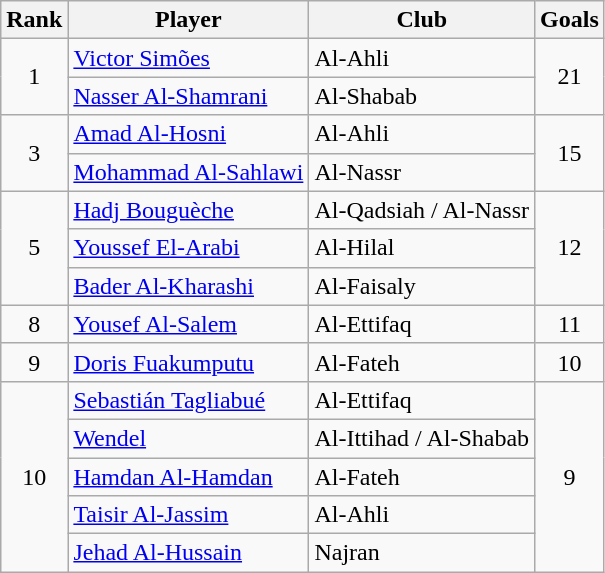<table class="wikitable" style="text-align:center">
<tr>
<th>Rank</th>
<th>Player</th>
<th>Club</th>
<th>Goals</th>
</tr>
<tr>
<td rowspan=2>1</td>
<td align="left"> <a href='#'>Victor Simões</a></td>
<td align="left">Al-Ahli</td>
<td rowspan=2>21</td>
</tr>
<tr>
<td align="left"> <a href='#'>Nasser Al-Shamrani</a></td>
<td align="left">Al-Shabab</td>
</tr>
<tr>
<td rowspan=2>3</td>
<td align="left"> <a href='#'>Amad Al-Hosni</a></td>
<td align="left">Al-Ahli</td>
<td rowspan=2>15</td>
</tr>
<tr>
<td align="left"> <a href='#'>Mohammad Al-Sahlawi</a></td>
<td align="left">Al-Nassr</td>
</tr>
<tr>
<td rowspan=3>5</td>
<td align="left"> <a href='#'>Hadj Bouguèche</a></td>
<td align="left">Al-Qadsiah / Al-Nassr</td>
<td rowspan=3>12</td>
</tr>
<tr>
<td align="left"> <a href='#'>Youssef El-Arabi</a></td>
<td align="left">Al-Hilal</td>
</tr>
<tr>
<td align="left"> <a href='#'>Bader Al-Kharashi</a></td>
<td align="left">Al-Faisaly</td>
</tr>
<tr>
<td>8</td>
<td align="left"> <a href='#'>Yousef Al-Salem</a></td>
<td align="left">Al-Ettifaq</td>
<td>11</td>
</tr>
<tr>
<td>9</td>
<td align="left"> <a href='#'>Doris Fuakumputu</a></td>
<td align="left">Al-Fateh</td>
<td>10</td>
</tr>
<tr>
<td rowspan=5>10</td>
<td align="left"> <a href='#'>Sebastián Tagliabué</a></td>
<td align="left">Al-Ettifaq</td>
<td rowspan=5>9</td>
</tr>
<tr>
<td align="left"> <a href='#'>Wendel</a></td>
<td align="left">Al-Ittihad / Al-Shabab</td>
</tr>
<tr>
<td align="left"> <a href='#'>Hamdan Al-Hamdan</a></td>
<td align="left">Al-Fateh</td>
</tr>
<tr>
<td align="left"> <a href='#'>Taisir Al-Jassim</a></td>
<td align="left">Al-Ahli</td>
</tr>
<tr>
<td align="left"> <a href='#'>Jehad Al-Hussain</a></td>
<td align="left">Najran</td>
</tr>
</table>
